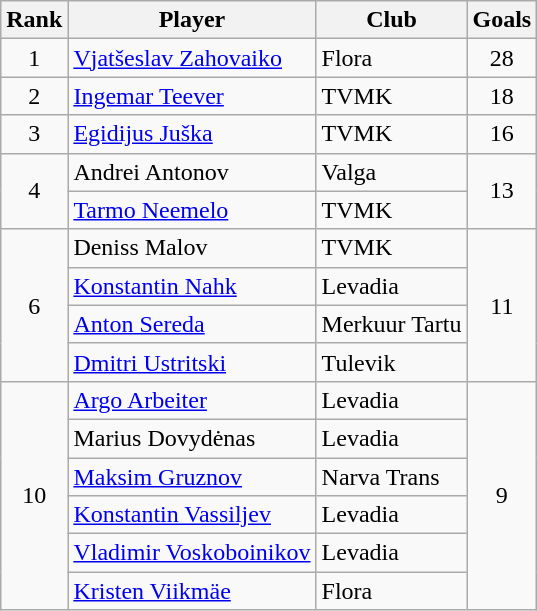<table class="wikitable">
<tr>
<th>Rank</th>
<th>Player</th>
<th>Club</th>
<th>Goals</th>
</tr>
<tr>
<td align=center>1</td>
<td> <a href='#'>Vjatšeslav Zahovaiko</a></td>
<td>Flora</td>
<td align=center>28</td>
</tr>
<tr>
<td align=center>2</td>
<td> <a href='#'>Ingemar Teever</a></td>
<td>TVMK</td>
<td align=center>18</td>
</tr>
<tr>
<td align=center>3</td>
<td> <a href='#'>Egidijus Juška</a></td>
<td>TVMK</td>
<td align=center>16</td>
</tr>
<tr>
<td rowspan=2 align=center>4</td>
<td> Andrei Antonov</td>
<td>Valga</td>
<td rowspan=2 align=center>13</td>
</tr>
<tr>
<td> <a href='#'>Tarmo Neemelo</a></td>
<td>TVMK</td>
</tr>
<tr>
<td rowspan=4 align=center>6</td>
<td> Deniss Malov</td>
<td>TVMK</td>
<td rowspan=4 align=center>11</td>
</tr>
<tr>
<td> <a href='#'>Konstantin Nahk</a></td>
<td>Levadia</td>
</tr>
<tr>
<td> <a href='#'>Anton Sereda</a></td>
<td>Merkuur Tartu</td>
</tr>
<tr>
<td> <a href='#'>Dmitri Ustritski</a></td>
<td>Tulevik</td>
</tr>
<tr>
<td rowspan=6 align=center>10</td>
<td> <a href='#'>Argo Arbeiter</a></td>
<td>Levadia</td>
<td rowspan=6 align=center>9</td>
</tr>
<tr>
<td> Marius Dovydėnas</td>
<td>Levadia</td>
</tr>
<tr>
<td> <a href='#'>Maksim Gruznov</a></td>
<td>Narva Trans</td>
</tr>
<tr>
<td> <a href='#'>Konstantin Vassiljev</a></td>
<td>Levadia</td>
</tr>
<tr>
<td> <a href='#'>Vladimir Voskoboinikov</a></td>
<td>Levadia</td>
</tr>
<tr>
<td> <a href='#'>Kristen Viikmäe</a></td>
<td>Flora</td>
</tr>
</table>
